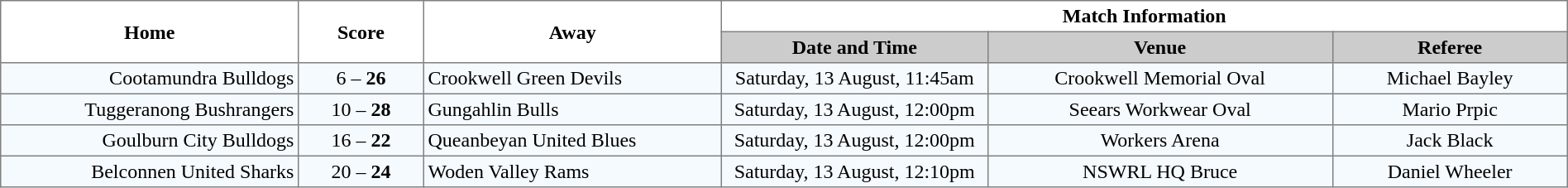<table border="1" cellpadding="3" cellspacing="0" width="100%" style="border-collapse:collapse;  text-align:center;">
<tr>
<th rowspan="2" width="19%">Home</th>
<th rowspan="2" width="8%">Score</th>
<th rowspan="2" width="19%">Away</th>
<th colspan="3">Match Information</th>
</tr>
<tr style="background:#CCCCCC">
<th width="17%">Date and Time</th>
<th width="22%">Venue</th>
<th width="50%">Referee</th>
</tr>
<tr style="text-align:center; background:#f5faff;">
<td align="right">Cootamundra Bulldogs </td>
<td>6 – <strong>26</strong></td>
<td align="left"> Crookwell Green Devils</td>
<td>Saturday, 13 August, 11:45am</td>
<td>Crookwell Memorial Oval</td>
<td>Michael Bayley</td>
</tr>
<tr style="text-align:center; background:#f5faff;">
<td align="right">Tuggeranong Bushrangers </td>
<td>10 – <strong>28</strong></td>
<td align="left"> Gungahlin Bulls</td>
<td>Saturday, 13 August, 12:00pm</td>
<td>Seears Workwear Oval</td>
<td>Mario Prpic</td>
</tr>
<tr style="text-align:center; background:#f5faff;">
<td align="right">Goulburn City Bulldogs </td>
<td>16 – <strong>22</strong></td>
<td align="left"> Queanbeyan United Blues</td>
<td>Saturday, 13 August, 12:00pm</td>
<td>Workers Arena</td>
<td>Jack Black</td>
</tr>
<tr style="text-align:center; background:#f5faff;">
<td align="right">Belconnen United Sharks </td>
<td>20 – <strong>24</strong></td>
<td align="left"> Woden Valley Rams</td>
<td>Saturday, 13 August, 12:10pm</td>
<td>NSWRL HQ Bruce</td>
<td>Daniel Wheeler</td>
</tr>
</table>
